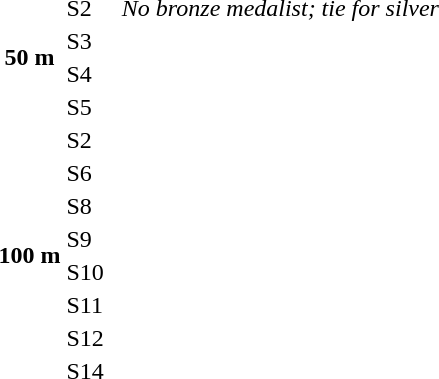<table>
<tr>
<th rowspan="4">50 m</th>
<td>S2 <br></td>
<td></td>
<td><br></td>
<td><em>No bronze medalist; tie for silver</em></td>
</tr>
<tr>
<td>S3 <br></td>
<td></td>
<td></td>
<td></td>
</tr>
<tr>
<td>S4 <br></td>
<td></td>
<td></td>
<td></td>
</tr>
<tr>
<td>S5 <br></td>
<td></td>
<td></td>
<td></td>
</tr>
<tr>
<th rowspan="8">100 m</th>
<td>S2 <br></td>
<td></td>
<td></td>
<td></td>
</tr>
<tr>
<td>S6 <br></td>
<td></td>
<td></td>
<td></td>
</tr>
<tr>
<td>S8 <br></td>
<td></td>
<td></td>
<td></td>
</tr>
<tr>
<td>S9 <br></td>
<td></td>
<td></td>
<td></td>
</tr>
<tr>
<td>S10 <br></td>
<td></td>
<td></td>
<td></td>
</tr>
<tr>
<td>S11 <br></td>
<td></td>
<td></td>
<td></td>
</tr>
<tr>
<td>S12 <br></td>
<td></td>
<td></td>
<td></td>
</tr>
<tr>
<td>S14 <br></td>
<td></td>
<td></td>
<td></td>
</tr>
</table>
